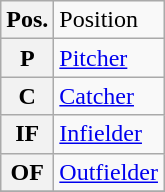<table class="wikitable">
<tr>
<th scope="row">Pos.</th>
<td>Position</td>
</tr>
<tr>
<th scope="row">P</th>
<td><a href='#'>Pitcher</a></td>
</tr>
<tr>
<th scope="row">C</th>
<td><a href='#'>Catcher</a></td>
</tr>
<tr>
<th scope="row">IF</th>
<td><a href='#'>Infielder</a></td>
</tr>
<tr>
<th scope="row">OF</th>
<td><a href='#'>Outfielder</a></td>
</tr>
<tr>
</tr>
</table>
